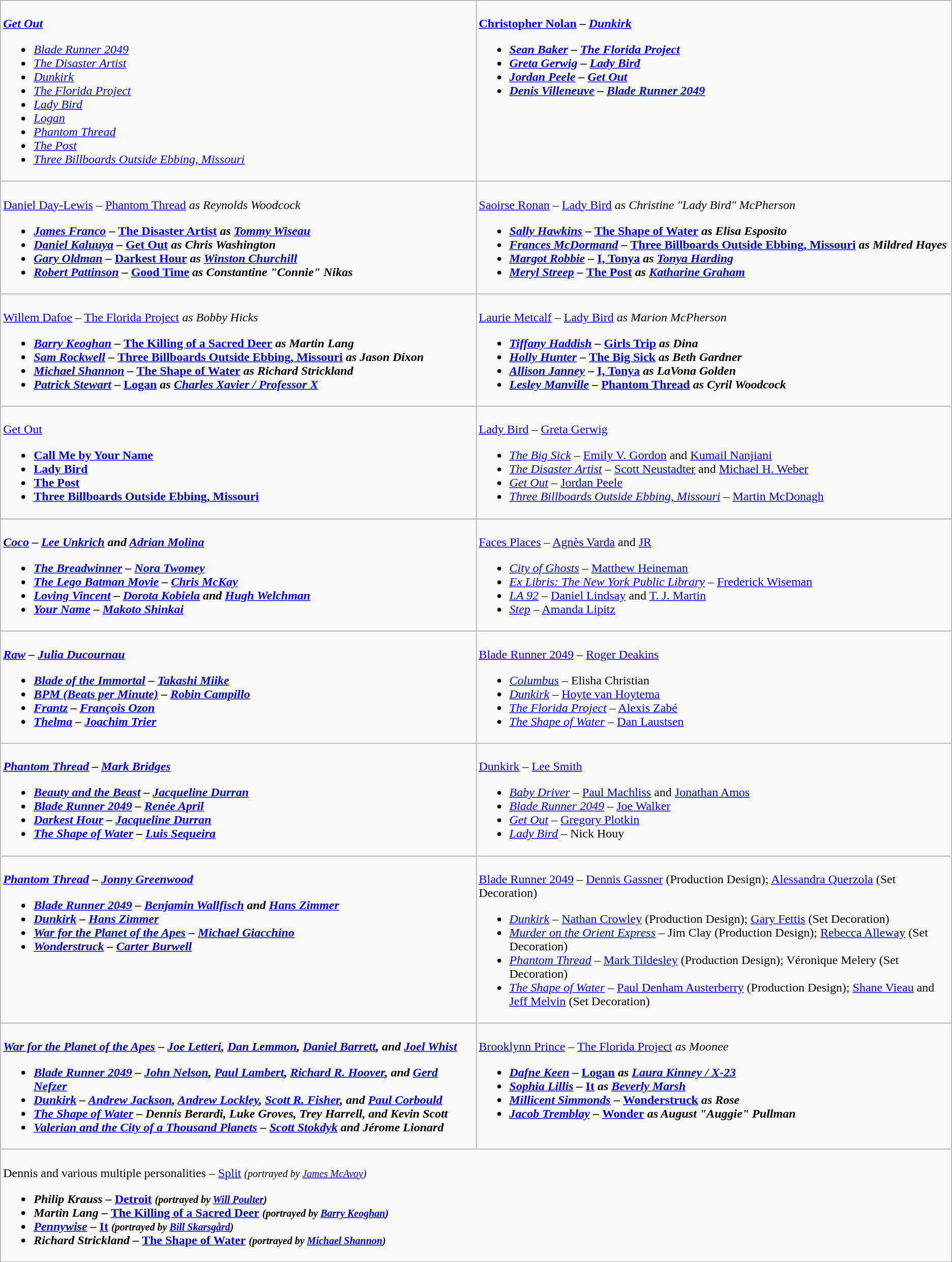<table class=wikitable>
<tr>
<td valign="top" width="50%"><br><strong><em><a href='#'>Get Out</a></em></strong><ul><li><em><a href='#'>Blade Runner 2049</a></em></li><li><em><a href='#'>The Disaster Artist</a></em></li><li><em><a href='#'>Dunkirk</a></em></li><li><em><a href='#'>The Florida Project</a></em></li><li><em><a href='#'>Lady Bird</a></em></li><li><em><a href='#'>Logan</a></em></li><li><em><a href='#'>Phantom Thread</a></em></li><li><em><a href='#'>The Post</a></em></li><li><em><a href='#'>Three Billboards Outside Ebbing, Missouri</a></em></li></ul></td>
<td valign="top" width="50%"><br><strong><a href='#'>Christopher Nolan</a> – <em><a href='#'>Dunkirk</a><strong><em><ul><li><a href='#'>Sean Baker</a> – </em><a href='#'>The Florida Project</a><em></li><li><a href='#'>Greta Gerwig</a> – </em><a href='#'>Lady Bird</a><em></li><li><a href='#'>Jordan Peele</a> – </em><a href='#'>Get Out</a><em></li><li><a href='#'>Denis Villeneuve</a> – </em><a href='#'>Blade Runner 2049</a><em></li></ul></td>
</tr>
<tr>
<td valign="top" width="50%"><br></strong><a href='#'>Daniel Day-Lewis</a> – </em><a href='#'>Phantom Thread</a><em> as Reynolds Woodcock<strong><ul><li><a href='#'>James Franco</a> – </em><a href='#'>The Disaster Artist</a><em> as <a href='#'>Tommy Wiseau</a></li><li><a href='#'>Daniel Kaluuya</a> – </em><a href='#'>Get Out</a><em> as Chris Washington</li><li><a href='#'>Gary Oldman</a> – </em><a href='#'>Darkest Hour</a><em> as <a href='#'>Winston Churchill</a></li><li><a href='#'>Robert Pattinson</a> – </em><a href='#'>Good Time</a><em> as Constantine "Connie" Nikas</li></ul></td>
<td valign="top" width="50%"><br></strong><a href='#'>Saoirse Ronan</a> – </em><a href='#'>Lady Bird</a><em> as Christine "Lady Bird" McPherson<strong><ul><li><a href='#'>Sally Hawkins</a> – </em><a href='#'>The Shape of Water</a><em> as Elisa Esposito</li><li><a href='#'>Frances McDormand</a> – </em><a href='#'>Three Billboards Outside Ebbing, Missouri</a><em> as Mildred Hayes</li><li><a href='#'>Margot Robbie</a> – </em><a href='#'>I, Tonya</a><em> as <a href='#'>Tonya Harding</a></li><li><a href='#'>Meryl Streep</a> – </em><a href='#'>The Post</a><em> as <a href='#'>Katharine Graham</a></li></ul></td>
</tr>
<tr>
<td valign="top" width="50%"><br></strong><a href='#'>Willem Dafoe</a> – </em><a href='#'>The Florida Project</a><em> as Bobby Hicks<strong><ul><li><a href='#'>Barry Keoghan</a> – </em><a href='#'>The Killing of a Sacred Deer</a><em> as Martin Lang</li><li><a href='#'>Sam Rockwell</a> – </em><a href='#'>Three Billboards Outside Ebbing, Missouri</a><em> as Jason Dixon</li><li><a href='#'>Michael Shannon</a> – </em><a href='#'>The Shape of Water</a><em> as Richard Strickland</li><li><a href='#'>Patrick Stewart</a> – </em><a href='#'>Logan</a><em> as <a href='#'>Charles Xavier / Professor X</a></li></ul></td>
<td valign="top" width="50%"><br></strong><a href='#'>Laurie Metcalf</a> – </em><a href='#'>Lady Bird</a><em> as Marion McPherson<strong><ul><li><a href='#'>Tiffany Haddish</a> – </em><a href='#'>Girls Trip</a><em> as Dina</li><li><a href='#'>Holly Hunter</a> – </em><a href='#'>The Big Sick</a><em> as Beth Gardner</li><li><a href='#'>Allison Janney</a> – </em><a href='#'>I, Tonya</a><em> as LaVona Golden</li><li><a href='#'>Lesley Manville</a> – </em><a href='#'>Phantom Thread</a><em> as Cyril Woodcock</li></ul></td>
</tr>
<tr>
<td valign="top" width="50%"><br></em></strong><a href='#'>Get Out</a><strong><em><ul><li></em><a href='#'>Call Me by Your Name</a><em></li><li></em><a href='#'>Lady Bird</a><em></li><li></em><a href='#'>The Post</a><em></li><li></em><a href='#'>Three Billboards Outside Ebbing, Missouri</a><em></li></ul></td>
<td valign="top" width="50%"><br></em></strong><a href='#'>Lady Bird</a></em> – <a href='#'>Greta Gerwig</a></strong><ul><li><em><a href='#'>The Big Sick</a></em> – <a href='#'>Emily V. Gordon</a> and <a href='#'>Kumail Nanjiani</a></li><li><em><a href='#'>The Disaster Artist</a></em> – <a href='#'>Scott Neustadter</a> and <a href='#'>Michael H. Weber</a></li><li><em><a href='#'>Get Out</a></em> – <a href='#'>Jordan Peele</a></li><li><em><a href='#'>Three Billboards Outside Ebbing, Missouri</a></em> – <a href='#'>Martin McDonagh</a></li></ul></td>
</tr>
<tr>
<td valign="top" width="50%"><br><strong><em><a href='#'>Coco</a><em> – <a href='#'>Lee Unkrich</a> and <a href='#'>Adrian Molina</a><strong><ul><li></em><a href='#'>The Breadwinner</a><em> – <a href='#'>Nora Twomey</a></li><li></em><a href='#'>The Lego Batman Movie</a><em> – <a href='#'>Chris McKay</a></li><li></em><a href='#'>Loving Vincent</a><em> – <a href='#'>Dorota Kobiela</a> and <a href='#'>Hugh Welchman</a></li><li></em><a href='#'>Your Name</a><em> – <a href='#'>Makoto Shinkai</a></li></ul></td>
<td valign="top" width="50%"><br></em></strong><a href='#'>Faces Places</a></em> – <a href='#'>Agnès Varda</a> and <a href='#'>JR</a></strong><ul><li><em><a href='#'>City of Ghosts</a></em> – <a href='#'>Matthew Heineman</a></li><li><em><a href='#'>Ex Libris: The New York Public Library</a></em> – <a href='#'>Frederick Wiseman</a></li><li><em><a href='#'>LA 92</a></em> – <a href='#'>Daniel Lindsay</a> and <a href='#'>T. J. Martin</a></li><li><em><a href='#'>Step</a></em> – <a href='#'>Amanda Lipitz</a></li></ul></td>
</tr>
<tr>
<td valign="top" width="50%"><br><strong><em><a href='#'>Raw</a><em> – <a href='#'>Julia Ducournau</a><strong><ul><li></em><a href='#'>Blade of the Immortal</a><em> – <a href='#'>Takashi Miike</a></li><li></em><a href='#'>BPM (Beats per Minute)</a><em> – <a href='#'>Robin Campillo</a></li><li></em><a href='#'>Frantz</a><em> – <a href='#'>François Ozon</a></li><li></em><a href='#'>Thelma</a><em> – <a href='#'>Joachim Trier</a></li></ul></td>
<td valign="top" width="50%"><br></em></strong><a href='#'>Blade Runner 2049</a></em> – <a href='#'>Roger Deakins</a></strong><ul><li><em><a href='#'>Columbus</a></em> – Elisha Christian</li><li><em><a href='#'>Dunkirk</a></em> – <a href='#'>Hoyte van Hoytema</a></li><li><em><a href='#'>The Florida Project</a></em> – <a href='#'>Alexis Zabé</a></li><li><em><a href='#'>The Shape of Water</a></em> – <a href='#'>Dan Laustsen</a></li></ul></td>
</tr>
<tr>
<td valign="top" width="50%"><br><strong><em><a href='#'>Phantom Thread</a><em> – <a href='#'>Mark Bridges</a><strong><ul><li></em><a href='#'>Beauty and the Beast</a><em> – <a href='#'>Jacqueline Durran</a></li><li></em><a href='#'>Blade Runner 2049</a><em> – <a href='#'>Renée April</a></li><li></em><a href='#'>Darkest Hour</a><em> – <a href='#'>Jacqueline Durran</a></li><li></em><a href='#'>The Shape of Water</a><em> – <a href='#'>Luis Sequeira</a></li></ul></td>
<td valign="top" width="50%"><br></em></strong><a href='#'>Dunkirk</a></em> – <a href='#'>Lee Smith</a></strong><ul><li><em><a href='#'>Baby Driver</a></em> – <a href='#'>Paul Machliss</a> and <a href='#'>Jonathan Amos</a></li><li><em><a href='#'>Blade Runner 2049</a></em> – <a href='#'>Joe Walker</a></li><li><em><a href='#'>Get Out</a></em> – <a href='#'>Gregory Plotkin</a></li><li><em><a href='#'>Lady Bird</a></em> – Nick Houy</li></ul></td>
</tr>
<tr>
<td valign="top" width="50%"><br><strong><em><a href='#'>Phantom Thread</a><em> – <a href='#'>Jonny Greenwood</a><strong><ul><li></em><a href='#'>Blade Runner 2049</a><em> – <a href='#'>Benjamin Wallfisch</a> and <a href='#'>Hans Zimmer</a></li><li></em><a href='#'>Dunkirk</a><em> – <a href='#'>Hans Zimmer</a></li><li></em><a href='#'>War for the Planet of the Apes</a><em> – <a href='#'>Michael Giacchino</a></li><li></em><a href='#'>Wonderstruck</a><em> – <a href='#'>Carter Burwell</a></li></ul></td>
<td valign="top" width="50%"><br></em></strong><a href='#'>Blade Runner 2049</a></em> – <a href='#'>Dennis Gassner</a> (Production Design); <a href='#'>Alessandra Querzola</a> (Set Decoration)</strong><ul><li><em><a href='#'>Dunkirk</a></em> – <a href='#'>Nathan Crowley</a> (Production Design); <a href='#'>Gary Fettis</a> (Set Decoration)</li><li><em><a href='#'>Murder on the Orient Express</a></em> – Jim Clay (Production Design); <a href='#'>Rebecca Alleway</a> (Set Decoration)</li><li><em><a href='#'>Phantom Thread</a></em> – <a href='#'>Mark Tildesley</a> (Production Design); Véronique Melery (Set Decoration)</li><li><em><a href='#'>The Shape of Water</a></em> – <a href='#'>Paul Denham Austerberry</a> (Production Design); <a href='#'>Shane Vieau</a> and <a href='#'>Jeff Melvin</a> (Set Decoration)</li></ul></td>
</tr>
<tr>
<td valign="top" width="50%"><br><strong><em><a href='#'>War for the Planet of the Apes</a><em> – <a href='#'>Joe Letteri</a>, <a href='#'>Dan Lemmon</a>, <a href='#'>Daniel Barrett</a>, and <a href='#'>Joel Whist</a><strong><ul><li></em><a href='#'>Blade Runner 2049</a><em> – <a href='#'>John Nelson</a>, <a href='#'>Paul Lambert</a>, <a href='#'>Richard R. Hoover</a>, and <a href='#'>Gerd Nefzer</a></li><li></em><a href='#'>Dunkirk</a><em> – <a href='#'>Andrew Jackson</a>, <a href='#'>Andrew Lockley</a>, <a href='#'>Scott R. Fisher</a>, and <a href='#'>Paul Corbould</a></li><li></em><a href='#'>The Shape of Water</a><em> – Dennis Berardi, Luke Groves, Trey Harrell, and Kevin Scott</li><li></em><a href='#'>Valerian and the City of a Thousand Planets</a><em> – <a href='#'>Scott Stokdyk</a> and Jérome Lionard</li></ul></td>
<td valign="top" width="50%"><br></strong><a href='#'>Brooklynn Prince</a> – </em><a href='#'>The Florida Project</a><em> as Moonee<strong><ul><li><a href='#'>Dafne Keen</a> – </em><a href='#'>Logan</a><em> as <a href='#'>Laura Kinney / X-23</a></li><li><a href='#'>Sophia Lillis</a> – </em><a href='#'>It</a><em> as <a href='#'>Beverly Marsh</a></li><li><a href='#'>Millicent Simmonds</a> – </em><a href='#'>Wonderstruck</a><em> as Rose</li><li><a href='#'>Jacob Tremblay</a> – </em><a href='#'>Wonder</a><em> as August "Auggie" Pullman</li></ul></td>
</tr>
<tr>
<td valign="top" width="50%" colspan="2"><br></strong>Dennis and various multiple personalities – </em><a href='#'>Split</a><em> <small>(portrayed by <a href='#'>James McAvoy</a>)</small><strong><ul><li>Philip Krauss – </em><a href='#'>Detroit</a><em> <small>(portrayed by <a href='#'>Will Poulter</a>)</small></li><li>Martin Lang – </em><a href='#'>The Killing of a Sacred Deer</a><em> <small>(portrayed by <a href='#'>Barry Keoghan</a>)</small></li><li><a href='#'>Pennywise</a> – </em><a href='#'>It</a><em> <small>(portrayed by <a href='#'>Bill Skarsgård</a>)</small></li><li>Richard Strickland – </em><a href='#'>The Shape of Water</a><em> <small>(portrayed by <a href='#'>Michael Shannon</a>)</small></li></ul></td>
</tr>
</table>
